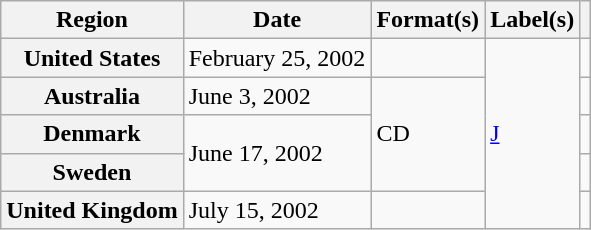<table class="wikitable plainrowheaders">
<tr>
<th scope="col">Region</th>
<th scope="col">Date</th>
<th scope="col">Format(s)</th>
<th scope="col">Label(s)</th>
<th scope="col"></th>
</tr>
<tr>
<th scope="row">United States</th>
<td>February 25, 2002</td>
<td></td>
<td rowspan="5"><a href='#'>J</a></td>
<td></td>
</tr>
<tr>
<th scope="row">Australia</th>
<td>June 3, 2002</td>
<td rowspan="3">CD</td>
<td></td>
</tr>
<tr>
<th scope="row">Denmark</th>
<td rowspan="2">June 17, 2002</td>
<td></td>
</tr>
<tr>
<th scope="row">Sweden</th>
<td></td>
</tr>
<tr>
<th scope="row">United Kingdom</th>
<td>July 15, 2002</td>
<td></td>
<td></td>
</tr>
</table>
